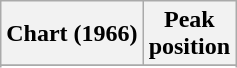<table class="wikitable sortable plainrowheaders" style="text-align:center">
<tr>
<th scope="col">Chart (1966)</th>
<th scope="col">Peak<br> position</th>
</tr>
<tr>
</tr>
<tr>
</tr>
</table>
